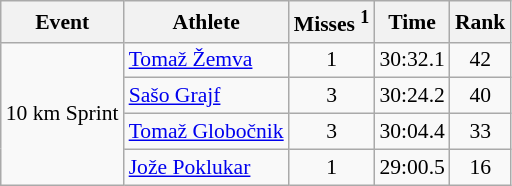<table class="wikitable" style="font-size:90%">
<tr>
<th>Event</th>
<th>Athlete</th>
<th>Misses <sup>1</sup></th>
<th>Time</th>
<th>Rank</th>
</tr>
<tr>
<td rowspan="4">10 km Sprint</td>
<td><a href='#'>Tomaž Žemva</a></td>
<td align="center">1</td>
<td align="center">30:32.1</td>
<td align="center">42</td>
</tr>
<tr>
<td><a href='#'>Sašo Grajf</a></td>
<td align="center">3</td>
<td align="center">30:24.2</td>
<td align="center">40</td>
</tr>
<tr>
<td><a href='#'>Tomaž Globočnik</a></td>
<td align="center">3</td>
<td align="center">30:04.4</td>
<td align="center">33</td>
</tr>
<tr>
<td><a href='#'>Jože Poklukar</a></td>
<td align="center">1</td>
<td align="center">29:00.5</td>
<td align="center">16</td>
</tr>
</table>
